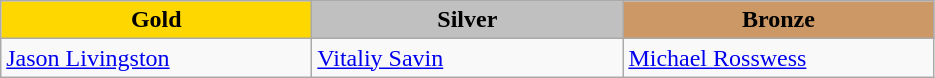<table class="wikitable" style="text-align:left">
<tr align="center">
<td width=200 bgcolor=gold><strong>Gold</strong></td>
<td width=200 bgcolor=silver><strong>Silver</strong></td>
<td width=200 bgcolor=CC9966><strong>Bronze</strong></td>
</tr>
<tr>
<td><a href='#'>Jason Livingston</a><br><em></em></td>
<td><a href='#'>Vitaliy Savin</a><br><em></em></td>
<td><a href='#'>Michael Rosswess</a><br><em></em></td>
</tr>
</table>
